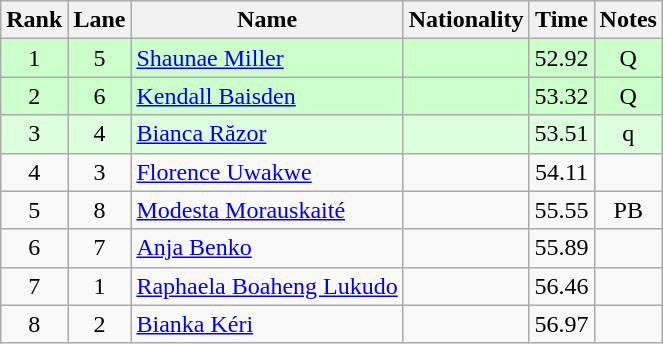<table class="wikitable sortable" style="text-align:center">
<tr>
<th>Rank</th>
<th>Lane</th>
<th>Name</th>
<th>Nationality</th>
<th>Time</th>
<th>Notes</th>
</tr>
<tr bgcolor=ccffcc>
<td align=center>1</td>
<td align=center>5</td>
<td align=left><a href='#'>Shaunae Miller</a></td>
<td align=left></td>
<td>52.92</td>
<td>Q</td>
</tr>
<tr bgcolor=ccffcc>
<td align=center>2</td>
<td align=center>6</td>
<td align=left><a href='#'>Kendall Baisden</a></td>
<td align=left></td>
<td>53.32</td>
<td>Q</td>
</tr>
<tr bgcolor=ddffdd>
<td align=center>3</td>
<td align=center>4</td>
<td align=left><a href='#'>Bianca Răzor</a></td>
<td align=left></td>
<td>53.51</td>
<td>q</td>
</tr>
<tr>
<td align=center>4</td>
<td align=center>3</td>
<td align=left><a href='#'>Florence Uwakwe</a></td>
<td align=left></td>
<td>54.11</td>
<td></td>
</tr>
<tr>
<td align=center>5</td>
<td align=center>8</td>
<td align=left><a href='#'>Modesta Morauskaité</a></td>
<td align=left></td>
<td>55.55</td>
<td>PB</td>
</tr>
<tr>
<td align=center>6</td>
<td align=center>7</td>
<td align=left><a href='#'>Anja Benko</a></td>
<td align=left></td>
<td>55.89</td>
<td></td>
</tr>
<tr>
<td align=center>7</td>
<td align=center>1</td>
<td align=left><a href='#'>Raphaela Boaheng Lukudo</a></td>
<td align=left></td>
<td>56.46</td>
<td></td>
</tr>
<tr>
<td align=center>8</td>
<td align=center>2</td>
<td align=left><a href='#'>Bianka Kéri</a></td>
<td align=left></td>
<td>56.97</td>
<td></td>
</tr>
</table>
